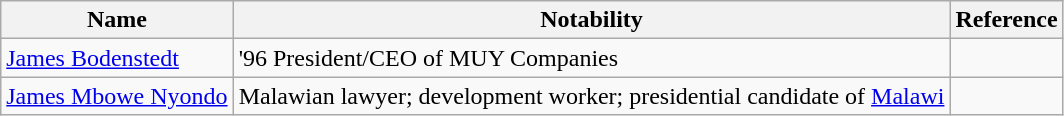<table class="wikitable sortable">
<tr>
<th>Name</th>
<th>Notability</th>
<th>Reference</th>
</tr>
<tr>
<td><a href='#'>James Bodenstedt</a></td>
<td>'96 President/CEO of MUY Companies</td>
<td></td>
</tr>
<tr>
<td><a href='#'>James Mbowe Nyondo</a></td>
<td>Malawian lawyer; development worker; presidential candidate of <a href='#'>Malawi</a></td>
<td></td>
</tr>
</table>
